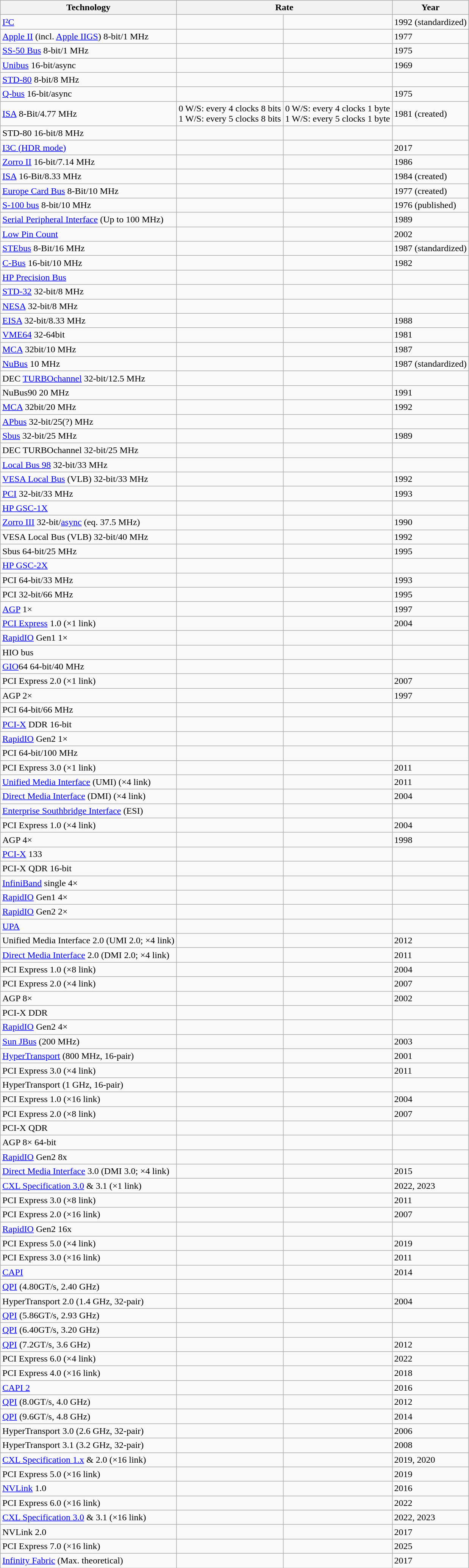<table class="wikitable sortable">
<tr>
<th>Technology</th>
<th colspan=2>Rate</th>
<th>Year</th>
</tr>
<tr>
<td><a href='#'>I²C</a></td>
<td align=right><strong></strong></td>
<td align=right></td>
<td>1992 (standardized)</td>
</tr>
<tr>
<td><a href='#'>Apple II</a> (incl. <a href='#'>Apple IIGS</a>) 8-bit/1 MHz</td>
<td align=right><strong></strong></td>
<td align=right></td>
<td>1977</td>
</tr>
<tr>
<td><a href='#'>SS-50 Bus</a> 8-bit/1 MHz</td>
<td align=right><strong></strong></td>
<td align=right></td>
<td>1975</td>
</tr>
<tr>
<td><a href='#'>Unibus</a> 16-bit/async</td>
<td align=right><strong></strong></td>
<td align=right></td>
<td>1969</td>
</tr>
<tr>
<td><a href='#'>STD-80</a> 8-bit/8 MHz</td>
<td align=right><strong></strong></td>
<td align=right></td>
<td></td>
</tr>
<tr>
<td><a href='#'>Q-bus</a> 16-bit/async</td>
<td align=right><strong></strong></td>
<td align=right></td>
<td>1975</td>
</tr>
<tr>
<td><a href='#'>ISA</a> 8-Bit/4.77 MHz</td>
<td align=right>0 W/S: every 4 clocks 8 bits<br>1 W/S: every 5 clocks 8 bits</td>
<td align=right>0 W/S: every 4 clocks 1 byte<br>1 W/S: every 5 clocks 1 byte</td>
<td>1981 (created)</td>
</tr>
<tr>
<td>STD-80 16-bit/8 MHz</td>
<td align=right><strong></strong></td>
<td align=right></td>
<td></td>
</tr>
<tr>
<td><a href='#'>I3C (HDR mode)</a></td>
<td align="right"><strong></strong></td>
<td align=right></td>
<td>2017</td>
</tr>
<tr>
<td><a href='#'>Zorro II</a> 16-bit/7.14 MHz</td>
<td align=right><strong></strong></td>
<td align=right></td>
<td>1986</td>
</tr>
<tr>
<td><a href='#'>ISA</a> 16-Bit/8.33 MHz</td>
<td align=right><strong></strong></td>
<td align=right></td>
<td>1984 (created)</td>
</tr>
<tr>
<td><a href='#'>Europe Card Bus</a> 8-Bit/10 MHz</td>
<td align=right><strong></strong></td>
<td align=right></td>
<td>1977 (created)</td>
</tr>
<tr>
<td><a href='#'>S-100 bus</a> 8-bit/10 MHz</td>
<td align=right><strong></strong></td>
<td align=right></td>
<td>1976 (published)</td>
</tr>
<tr>
<td><a href='#'>Serial Peripheral Interface</a> (Up to 100 MHz)</td>
<td align=right><strong></strong></td>
<td align=right></td>
<td>1989</td>
</tr>
<tr>
<td><a href='#'>Low Pin Count</a></td>
<td align=right><strong></strong></td>
<td align=right> </td>
<td>2002</td>
</tr>
<tr>
<td><a href='#'>STEbus</a> 8-Bit/16 MHz</td>
<td align=right><strong></strong></td>
<td align=right></td>
<td>1987 (standardized)</td>
</tr>
<tr>
<td><a href='#'>C-Bus</a> 16-bit/10 MHz</td>
<td align=right><strong></strong></td>
<td align=right></td>
<td>1982</td>
</tr>
<tr>
<td><a href='#'>HP Precision Bus</a></td>
<td align=right><strong></strong></td>
<td align=right></td>
<td></td>
</tr>
<tr>
<td><a href='#'>STD-32</a> 32-bit/8 MHz</td>
<td align=right><strong></strong></td>
<td align=right></td>
<td></td>
</tr>
<tr>
<td><a href='#'>NESA</a> 32-bit/8 MHz</td>
<td align=right><strong></strong></td>
<td align=right></td>
<td></td>
</tr>
<tr>
<td><a href='#'>EISA</a> 32-bit/8.33 MHz</td>
<td align=right><strong></strong></td>
<td align=right></td>
<td>1988</td>
</tr>
<tr>
<td><a href='#'>VME64</a> 32-64bit</td>
<td align=right><strong></strong></td>
<td align=right></td>
<td>1981</td>
</tr>
<tr>
<td><a href='#'>MCA</a> 32bit/10 MHz</td>
<td align=right><strong></strong></td>
<td align=right></td>
<td>1987</td>
</tr>
<tr>
<td><a href='#'>NuBus</a> 10 MHz</td>
<td align=right><strong></strong></td>
<td align=right></td>
<td>1987 (standardized)</td>
</tr>
<tr>
<td>DEC <a href='#'>TURBOchannel</a> 32-bit/12.5 MHz</td>
<td align=right><strong></strong></td>
<td align=right></td>
<td></td>
</tr>
<tr>
<td>NuBus90 20 MHz</td>
<td align=right><strong></strong></td>
<td align=right></td>
<td>1991</td>
</tr>
<tr>
<td><a href='#'>MCA</a> 32bit/20 MHz</td>
<td align=right><strong></strong></td>
<td align=right></td>
<td>1992</td>
</tr>
<tr>
<td><a href='#'>APbus</a> 32-bit/25(?) MHz</td>
<td align=right><strong></strong></td>
<td align=right></td>
<td></td>
</tr>
<tr>
<td><a href='#'>Sbus</a> 32-bit/25 MHz</td>
<td align=right><strong></strong></td>
<td align=right></td>
<td>1989</td>
</tr>
<tr>
<td>DEC TURBOchannel 32-bit/25 MHz</td>
<td align=right><strong></strong></td>
<td align=right></td>
<td></td>
</tr>
<tr>
<td><a href='#'>Local Bus 98</a> 32-bit/33 MHz</td>
<td align=right><strong></strong></td>
<td align=right></td>
<td></td>
</tr>
<tr>
<td><a href='#'>VESA Local Bus</a> (VLB) 32-bit/33 MHz</td>
<td align=right><strong></strong></td>
<td align=right></td>
<td>1992</td>
</tr>
<tr>
<td><a href='#'>PCI</a> 32-bit/33 MHz</td>
<td align=right><strong></strong></td>
<td align=right></td>
<td>1993</td>
</tr>
<tr>
<td><a href='#'>HP GSC-1X</a></td>
<td align=right><strong></strong></td>
<td align=right></td>
<td></td>
</tr>
<tr>
<td><a href='#'>Zorro III</a> 32-bit/<a href='#'>async</a> (eq. 37.5 MHz)</td>
<td align=right><strong></strong></td>
<td align=right></td>
<td>1990</td>
</tr>
<tr>
<td>VESA Local Bus (VLB) 32-bit/40 MHz</td>
<td align=right><strong></strong></td>
<td align=right></td>
<td>1992</td>
</tr>
<tr>
<td>Sbus 64-bit/25 MHz</td>
<td align=right><strong></strong></td>
<td align=right></td>
<td>1995</td>
</tr>
<tr>
<td><a href='#'>HP GSC-2X</a></td>
<td align=right><strong></strong></td>
<td align=right></td>
<td></td>
</tr>
<tr>
<td>PCI 64-bit/33 MHz</td>
<td align=right><strong></strong></td>
<td align=right></td>
<td>1993</td>
</tr>
<tr>
<td>PCI 32-bit/66 MHz</td>
<td align=right><strong></strong></td>
<td align=right></td>
<td>1995</td>
</tr>
<tr>
<td><a href='#'>AGP</a> 1×</td>
<td align=right><strong></strong></td>
<td align=right></td>
<td>1997</td>
</tr>
<tr>
<td><a href='#'>PCI Express</a> 1.0 (×1 link)</td>
<td align=right><strong></strong></td>
<td align=right> </td>
<td>2004</td>
</tr>
<tr>
<td><a href='#'>RapidIO</a> Gen1 1×</td>
<td align=right><strong></strong></td>
<td align=right></td>
<td></td>
</tr>
<tr>
<td>HIO bus</td>
<td align=right><strong></strong></td>
<td align=right></td>
<td></td>
</tr>
<tr>
<td><a href='#'>GIO</a>64 64-bit/40 MHz</td>
<td align=right><strong></strong></td>
<td align=right></td>
<td></td>
</tr>
<tr>
<td>PCI Express 2.0 (×1 link)</td>
<td align=right><strong></strong></td>
<td align=right> </td>
<td>2007</td>
</tr>
<tr>
<td>AGP 2×</td>
<td align=right><strong></strong></td>
<td align=right></td>
<td>1997</td>
</tr>
<tr>
<td>PCI 64-bit/66 MHz</td>
<td align=right><strong></strong></td>
<td align=right></td>
<td></td>
</tr>
<tr>
<td><a href='#'>PCI-X</a> DDR 16-bit</td>
<td align=right><strong></strong></td>
<td align=right></td>
<td></td>
</tr>
<tr>
<td><a href='#'>RapidIO</a> Gen2 1×</td>
<td align=right><strong></strong></td>
<td align=right></td>
<td></td>
</tr>
<tr>
<td>PCI 64-bit/100 MHz</td>
<td align=right><strong></strong></td>
<td align=right></td>
<td></td>
</tr>
<tr>
<td>PCI Express 3.0 (×1 link)</td>
<td align=right><strong></strong></td>
<td align=right> </td>
<td>2011</td>
</tr>
<tr>
<td><a href='#'>Unified Media Interface</a> (UMI) (×4 link)</td>
<td align=right><strong></strong></td>
<td align=right> </td>
<td>2011</td>
</tr>
<tr>
<td><a href='#'>Direct Media Interface</a> (DMI) (×4 link)</td>
<td align=right><strong></strong></td>
<td align=right> </td>
<td>2004</td>
</tr>
<tr>
<td><a href='#'>Enterprise Southbridge Interface</a> (ESI)</td>
<td align=right><strong></strong></td>
<td align=right></td>
<td></td>
</tr>
<tr>
<td>PCI Express 1.0 (×4 link)</td>
<td align=right><strong></strong></td>
<td align=right> </td>
<td>2004</td>
</tr>
<tr>
<td>AGP 4×</td>
<td align=right><strong></strong></td>
<td align=right></td>
<td>1998</td>
</tr>
<tr>
<td><a href='#'>PCI-X</a> 133</td>
<td align=right><strong></strong></td>
<td align=right></td>
<td></td>
</tr>
<tr>
<td>PCI-X QDR 16-bit</td>
<td align=right><strong></strong></td>
<td align=right></td>
<td></td>
</tr>
<tr>
<td><a href='#'>InfiniBand</a> single 4×</td>
<td align=right><strong></strong></td>
<td align=right> </td>
<td></td>
</tr>
<tr>
<td><a href='#'>RapidIO</a> Gen1 4×</td>
<td align=right><strong></strong></td>
<td align=right></td>
<td></td>
</tr>
<tr>
<td><a href='#'>RapidIO</a> Gen2 2×</td>
<td align=right><strong></strong></td>
<td align=right></td>
<td></td>
</tr>
<tr>
<td><a href='#'>UPA</a></td>
<td align=right><strong></strong></td>
<td align=right></td>
<td></td>
</tr>
<tr>
<td>Unified Media Interface 2.0 (UMI 2.0; ×4 link)</td>
<td align=right><strong></strong></td>
<td align=right> </td>
<td>2012</td>
</tr>
<tr>
<td><a href='#'>Direct Media Interface</a> 2.0 (DMI 2.0; ×4 link)</td>
<td align=right><strong></strong></td>
<td align=right> </td>
<td>2011</td>
</tr>
<tr>
<td>PCI Express 1.0 (×8 link)</td>
<td align=right><strong></strong></td>
<td align=right> </td>
<td>2004</td>
</tr>
<tr>
<td>PCI Express 2.0 (×4 link)</td>
<td align=right><strong></strong></td>
<td align=right> </td>
<td>2007</td>
</tr>
<tr>
<td>AGP 8×</td>
<td align=right><strong></strong></td>
<td align=right></td>
<td>2002</td>
</tr>
<tr>
<td>PCI-X DDR</td>
<td align=right><strong></strong></td>
<td align=right></td>
<td></td>
</tr>
<tr>
<td><a href='#'>RapidIO</a> Gen2 4×</td>
<td align=right><strong></strong></td>
<td align=right></td>
<td></td>
</tr>
<tr>
<td><a href='#'>Sun JBus</a> (200 MHz)</td>
<td align=right><strong></strong></td>
<td align=right></td>
<td>2003</td>
</tr>
<tr>
<td><a href='#'>HyperTransport</a> (800 MHz, 16-pair)</td>
<td align=right><strong></strong></td>
<td align=right></td>
<td>2001</td>
</tr>
<tr>
<td>PCI Express 3.0 (×4 link)</td>
<td align=right><strong></strong></td>
<td align=right> </td>
<td>2011</td>
</tr>
<tr>
<td>HyperTransport (1 GHz, 16-pair)</td>
<td align=right><strong></strong></td>
<td align=right></td>
<td></td>
</tr>
<tr>
<td>PCI Express 1.0 (×16 link)</td>
<td align=right><strong></strong></td>
<td align=right> </td>
<td>2004</td>
</tr>
<tr>
<td>PCI Express 2.0 (×8 link)</td>
<td align=right><strong></strong></td>
<td align=right> </td>
<td>2007</td>
</tr>
<tr>
<td>PCI-X QDR</td>
<td align=right><strong></strong></td>
<td align=right></td>
<td></td>
</tr>
<tr>
<td>AGP 8× 64-bit</td>
<td align=right><strong></strong></td>
<td align=right></td>
<td></td>
</tr>
<tr>
<td><a href='#'>RapidIO</a> Gen2 8x</td>
<td align=right><strong></strong></td>
<td align=right></td>
<td></td>
</tr>
<tr>
<td><a href='#'>Direct Media Interface</a> 3.0 (DMI 3.0; ×4 link)</td>
<td align=right><strong></strong></td>
<td align=right> </td>
<td>2015</td>
</tr>
<tr>
<td><a href='#'>CXL Specification 3.0</a> & 3.1 (×1 link)</td>
<td align="right"><strong></strong></td>
<td align=right></td>
<td>2022, 2023</td>
</tr>
<tr>
<td>PCI Express 3.0 (×8 link)</td>
<td align=right><strong></strong></td>
<td align=right> </td>
<td>2011</td>
</tr>
<tr>
<td>PCI Express 2.0 (×16 link)</td>
<td align=right><strong></strong></td>
<td align=right> </td>
<td>2007</td>
</tr>
<tr>
<td><a href='#'>RapidIO</a> Gen2 16x</td>
<td align=right><strong></strong></td>
<td align=right></td>
<td></td>
</tr>
<tr>
<td>PCI Express 5.0 (×4 link)</td>
<td align="right"><strong></strong></td>
<td align=right></td>
<td>2019</td>
</tr>
<tr>
<td>PCI Express 3.0 (×16 link)</td>
<td align=right><strong></strong></td>
<td align=right> </td>
<td>2011</td>
</tr>
<tr>
<td><a href='#'>CAPI</a></td>
<td align="right"><strong></strong></td>
<td align="right"> </td>
<td>2014</td>
</tr>
<tr>
<td><a href='#'>QPI</a> (4.80GT/s, 2.40 GHz)</td>
<td align=right><strong></strong></td>
<td align=right></td>
<td></td>
</tr>
<tr>
<td>HyperTransport 2.0 (1.4 GHz, 32-pair)</td>
<td align=right><strong></strong></td>
<td align=right></td>
<td>2004</td>
</tr>
<tr>
<td><a href='#'>QPI</a> (5.86GT/s, 2.93 GHz)</td>
<td align=right><strong></strong></td>
<td align=right></td>
<td></td>
</tr>
<tr>
<td><a href='#'>QPI</a> (6.40GT/s, 3.20 GHz)</td>
<td align=right><strong></strong></td>
<td align=right></td>
<td></td>
</tr>
<tr>
<td><a href='#'>QPI</a> (7.2GT/s, 3.6 GHz)</td>
<td align=right><strong></strong></td>
<td align=right></td>
<td>2012</td>
</tr>
<tr>
<td>PCI Express 6.0 (×4 link)</td>
<td align="right"><strong></strong></td>
<td align=right></td>
<td>2022</td>
</tr>
<tr>
<td>PCI Express 4.0 (×16 link)</td>
<td align=right><strong></strong></td>
<td align=right></td>
<td>2018</td>
</tr>
<tr>
<td><a href='#'>CAPI 2</a></td>
<td align=right><strong></strong></td>
<td align=right></td>
<td>2016</td>
</tr>
<tr>
<td><a href='#'>QPI</a> (8.0GT/s, 4.0 GHz)</td>
<td align=right><strong></strong></td>
<td align=right></td>
<td>2012</td>
</tr>
<tr>
<td><a href='#'>QPI</a> (9.6GT/s, 4.8 GHz)</td>
<td align=right><strong></strong></td>
<td align=right></td>
<td>2014</td>
</tr>
<tr>
<td>HyperTransport 3.0 (2.6 GHz, 32-pair)</td>
<td align=right><strong></strong></td>
<td align=right></td>
<td>2006</td>
</tr>
<tr>
<td>HyperTransport 3.1 (3.2 GHz, 32-pair)</td>
<td align=right><strong></strong></td>
<td align=right></td>
<td>2008</td>
</tr>
<tr>
<td><a href='#'>CXL Specification 1.x</a> & 2.0 (×16 link)</td>
<td align="right"><strong></strong></td>
<td align=right></td>
<td>2019, 2020</td>
</tr>
<tr>
<td>PCI Express 5.0 (×16 link) </td>
<td align="right"><strong></strong></td>
<td align=right></td>
<td>2019</td>
</tr>
<tr>
<td><a href='#'>NVLink</a> 1.0</td>
<td align=right><strong></strong></td>
<td align=right></td>
<td>2016</td>
</tr>
<tr>
<td>PCI Express 6.0 (×16 link) </td>
<td align="right"><strong></strong></td>
<td align=right></td>
<td>2022</td>
</tr>
<tr>
<td><a href='#'>CXL Specification 3.0</a> & 3.1 (×16 link)</td>
<td align="right"><strong></strong></td>
<td align=right></td>
<td>2022, 2023</td>
</tr>
<tr>
<td>NVLink 2.0</td>
<td align=right><strong></strong></td>
<td align=right></td>
<td>2017</td>
</tr>
<tr>
<td>PCI Express 7.0 (×16 link)</td>
<td align="right"><strong></strong></td>
<td align=right></td>
<td>2025</td>
</tr>
<tr>
<td><a href='#'>Infinity Fabric</a> (Max. theoretical)</td>
<td align=right><strong></strong></td>
<td align=right></td>
<td>2017</td>
</tr>
</table>
